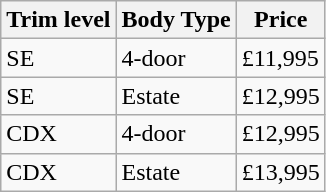<table class="wikitable">
<tr>
<th>Trim level</th>
<th>Body Type</th>
<th>Price</th>
</tr>
<tr>
<td>SE</td>
<td>4-door</td>
<td>£11,995</td>
</tr>
<tr>
<td>SE</td>
<td>Estate</td>
<td>£12,995</td>
</tr>
<tr>
<td>CDX</td>
<td>4-door</td>
<td>£12,995</td>
</tr>
<tr>
<td>CDX</td>
<td>Estate</td>
<td>£13,995</td>
</tr>
</table>
